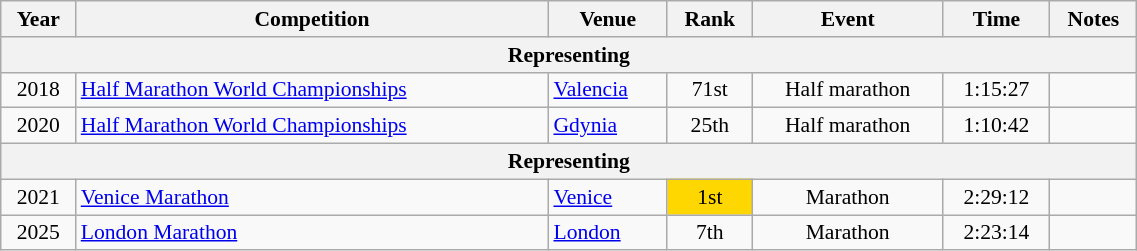<table class="wikitable" width=60% style="font-size:90%; text-align:center;">
<tr>
<th>Year</th>
<th>Competition</th>
<th>Venue</th>
<th>Rank</th>
<th>Event</th>
<th>Time</th>
<th>Notes</th>
</tr>
<tr>
<th colspan=7>Representing </th>
</tr>
<tr>
<td rowspan=1>2018</td>
<td rowspan=1 align=left><a href='#'>Half Marathon World Championships</a></td>
<td rowspan=1 align=left> <a href='#'>Valencia</a></td>
<td>71st</td>
<td>Half marathon</td>
<td>1:15:27</td>
<td></td>
</tr>
<tr>
<td rowspan=1>2020</td>
<td rowspan=1 align=left><a href='#'>Half Marathon World Championships</a></td>
<td rowspan=1 align=left> <a href='#'>Gdynia</a></td>
<td>25th</td>
<td>Half marathon</td>
<td>1:10:42</td>
<td></td>
</tr>
<tr>
<th colspan=7>Representing </th>
</tr>
<tr>
<td rowspan=1>2021</td>
<td rowspan=1 align=left><a href='#'>Venice Marathon</a></td>
<td rowspan=1 align=left> <a href='#'>Venice</a></td>
<td bgcolor=gold>1st</td>
<td>Marathon</td>
<td>2:29:12</td>
<td></td>
</tr>
<tr>
<td rowspan=1>2025</td>
<td rowspan=1 align=left><a href='#'>London Marathon</a></td>
<td rowspan=1 align=left> <a href='#'>London</a></td>
<td>7th</td>
<td>Marathon</td>
<td>2:23:14</td>
<td></td>
</tr>
</table>
